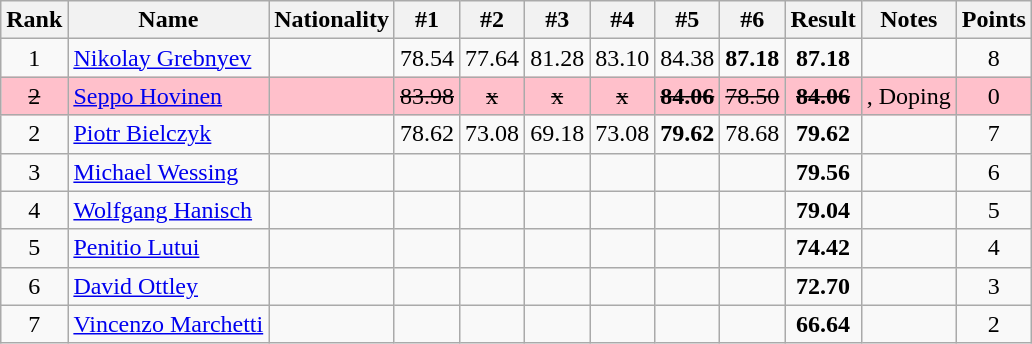<table class="wikitable sortable" style="text-align:center">
<tr>
<th>Rank</th>
<th>Name</th>
<th>Nationality</th>
<th>#1</th>
<th>#2</th>
<th>#3</th>
<th>#4</th>
<th>#5</th>
<th>#6</th>
<th>Result</th>
<th>Notes</th>
<th>Points</th>
</tr>
<tr>
<td>1</td>
<td align=left><a href='#'>Nikolay Grebnyev</a></td>
<td align=left></td>
<td>78.54</td>
<td>77.64</td>
<td>81.28</td>
<td>83.10</td>
<td>84.38</td>
<td><strong>87.18</strong></td>
<td><strong>87.18</strong></td>
<td></td>
<td>8</td>
</tr>
<tr bgcolor=pink>
<td><s>2</s></td>
<td align=left><a href='#'>Seppo Hovinen</a></td>
<td align=left></td>
<td><s>83.98</s></td>
<td><s>x</s></td>
<td><s>x</s></td>
<td><s>x</s></td>
<td><s><strong>84.06</strong></s></td>
<td><s>78.50</s></td>
<td><s><strong>84.06</strong></s></td>
<td>, Doping</td>
<td>0</td>
</tr>
<tr>
<td>2</td>
<td align=left><a href='#'>Piotr Bielczyk</a></td>
<td align=left></td>
<td>78.62</td>
<td>73.08</td>
<td>69.18</td>
<td>73.08</td>
<td><strong>79.62</strong></td>
<td>78.68</td>
<td><strong>79.62</strong></td>
<td></td>
<td>7</td>
</tr>
<tr>
<td>3</td>
<td align=left><a href='#'>Michael Wessing</a></td>
<td align=left></td>
<td></td>
<td></td>
<td></td>
<td></td>
<td></td>
<td></td>
<td><strong>79.56</strong></td>
<td></td>
<td>6</td>
</tr>
<tr>
<td>4</td>
<td align=left><a href='#'>Wolfgang Hanisch</a></td>
<td align=left></td>
<td></td>
<td></td>
<td></td>
<td></td>
<td></td>
<td></td>
<td><strong>79.04</strong></td>
<td></td>
<td>5</td>
</tr>
<tr>
<td>5</td>
<td align=left><a href='#'>Penitio Lutui</a></td>
<td align=left></td>
<td></td>
<td></td>
<td></td>
<td></td>
<td></td>
<td></td>
<td><strong>74.42</strong></td>
<td></td>
<td>4</td>
</tr>
<tr>
<td>6</td>
<td align=left><a href='#'>David Ottley</a></td>
<td align=left></td>
<td></td>
<td></td>
<td></td>
<td></td>
<td></td>
<td></td>
<td><strong>72.70</strong></td>
<td></td>
<td>3</td>
</tr>
<tr>
<td>7</td>
<td align=left><a href='#'>Vincenzo Marchetti</a></td>
<td align=left></td>
<td></td>
<td></td>
<td></td>
<td></td>
<td></td>
<td></td>
<td><strong>66.64</strong></td>
<td></td>
<td>2</td>
</tr>
</table>
